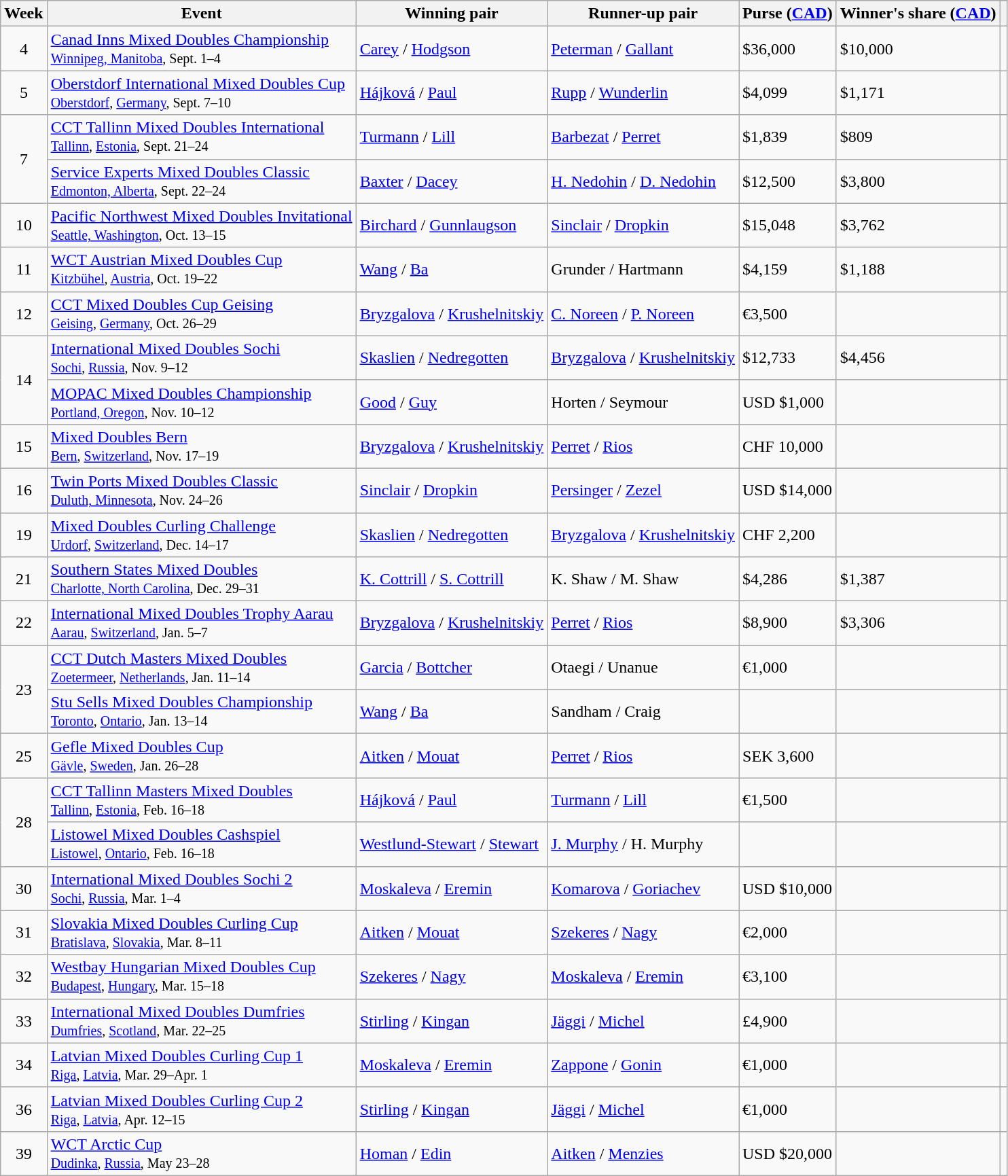<table class="wikitable">
<tr>
<th>Week</th>
<th>Event</th>
<th>Winning pair</th>
<th>Runner-up pair</th>
<th>Purse (<a href='#'>CAD</a>)</th>
<th>Winner's share (<a href='#'>CAD</a>)</th>
<th></th>
</tr>
<tr>
<td align=center>4</td>
<td><a href='#'>Canad Inns Mixed Doubles Championship</a> <br> <small><a href='#'>Winnipeg, Manitoba</a>, Sept. 1–4</small></td>
<td> <a href='#'>Carey</a> /  <a href='#'>Hodgson</a></td>
<td> <a href='#'>Peterman</a> /  <a href='#'>Gallant</a></td>
<td>$36,000</td>
<td>$10,000</td>
<td></td>
</tr>
<tr>
<td align=center>5</td>
<td><a href='#'>Oberstdorf International Mixed Doubles Cup</a> <br> <small><a href='#'>Oberstdorf</a>, <a href='#'>Germany</a>, Sept. 7–10</small></td>
<td> <a href='#'>Hájková</a> / <a href='#'>Paul</a></td>
<td> <a href='#'>Rupp</a> / <a href='#'>Wunderlin</a></td>
<td>$4,099</td>
<td>$1,171</td>
<td></td>
</tr>
<tr>
<td align=center rowspan=2>7</td>
<td><a href='#'>CCT Tallinn Mixed Doubles International</a> <br> <small><a href='#'>Tallinn</a>, <a href='#'>Estonia</a>, Sept. 21–24</small></td>
<td> <a href='#'>Turmann</a> / <a href='#'>Lill</a></td>
<td> <a href='#'>Barbezat</a> / <a href='#'>Perret</a></td>
<td>$1,839</td>
<td>$809</td>
<td></td>
</tr>
<tr>
<td><a href='#'>Service Experts Mixed Doubles Classic</a> <br> <small><a href='#'>Edmonton, Alberta</a>, Sept. 22–24</small></td>
<td> <a href='#'>Baxter</a> / <a href='#'>Dacey</a></td>
<td> <a href='#'>H. Nedohin</a> / <a href='#'>D. Nedohin</a></td>
<td>$12,500</td>
<td>$3,800</td>
<td></td>
</tr>
<tr>
<td align=center>10</td>
<td><a href='#'>Pacific Northwest Mixed Doubles Invitational</a> <br> <small><a href='#'>Seattle, Washington</a>, Oct. 13–15</small></td>
<td> <a href='#'>Birchard</a> / <a href='#'>Gunnlaugson</a></td>
<td> <a href='#'>Sinclair</a> / <a href='#'>Dropkin</a></td>
<td>$15,048</td>
<td>$3,762</td>
<td></td>
</tr>
<tr>
<td align=center>11</td>
<td><a href='#'>WCT Austrian Mixed Doubles Cup</a> <br> <small><a href='#'>Kitzbühel</a>, <a href='#'>Austria</a>, Oct. 19–22</small></td>
<td> <a href='#'>Wang</a> / <a href='#'>Ba</a></td>
<td> Grunder / Hartmann</td>
<td>$4,159</td>
<td>$1,188</td>
<td></td>
</tr>
<tr>
<td align=center>12</td>
<td><a href='#'>CCT Mixed Doubles Cup Geising</a> <br> <small><a href='#'>Geising</a>, <a href='#'>Germany</a>, Oct. 26–29</small></td>
<td> <a href='#'>Bryzgalova</a> / <a href='#'>Krushelnitskiy</a></td>
<td> <a href='#'>C. Noreen</a> / <a href='#'>P. Noreen</a></td>
<td>€3,500</td>
<td></td>
<td></td>
</tr>
<tr>
<td align=center rowspan=2>14</td>
<td><a href='#'>International Mixed Doubles Sochi</a> <br> <small><a href='#'>Sochi</a>, <a href='#'>Russia</a>, Nov. 9–12</small></td>
<td> <a href='#'>Skaslien</a> / <a href='#'>Nedregotten</a></td>
<td> <a href='#'>Bryzgalova</a> / <a href='#'>Krushelnitskiy</a></td>
<td>$12,733</td>
<td>$4,456</td>
<td></td>
</tr>
<tr>
<td><a href='#'>MOPAC Mixed Doubles Championship</a> <br> <small><a href='#'>Portland, Oregon</a>, Nov. 10–12</small></td>
<td> <a href='#'>Good</a> / <a href='#'>Guy</a></td>
<td> Horten / Seymour</td>
<td>USD $1,000</td>
<td></td>
<td></td>
</tr>
<tr>
<td align=center>15</td>
<td><a href='#'>Mixed Doubles Bern</a> <br> <small><a href='#'>Bern</a>, <a href='#'>Switzerland</a>, Nov. 17–19</small></td>
<td> <a href='#'>Bryzgalova</a> / <a href='#'>Krushelnitskiy</a></td>
<td> <a href='#'>Perret</a> / <a href='#'>Rios</a></td>
<td>CHF 10,000</td>
<td></td>
<td></td>
</tr>
<tr>
<td align=center>16</td>
<td><a href='#'>Twin Ports Mixed Doubles Classic</a> <br> <small><a href='#'>Duluth, Minnesota</a>, Nov. 24–26</small></td>
<td> <a href='#'>Sinclair</a> / <a href='#'>Dropkin</a></td>
<td> <a href='#'>Persinger</a> / <a href='#'>Zezel</a></td>
<td>USD $14,000</td>
<td></td>
<td></td>
</tr>
<tr>
<td align=center>19</td>
<td><a href='#'>Mixed Doubles Curling Challenge</a> <br> <small><a href='#'>Urdorf</a>, <a href='#'>Switzerland</a>, Dec. 14–17</small></td>
<td> <a href='#'>Skaslien</a> /  <a href='#'>Nedregotten</a></td>
<td> <a href='#'>Bryzgalova</a> / <a href='#'>Krushelnitskiy</a></td>
<td>CHF 2,200</td>
<td></td>
<td></td>
</tr>
<tr>
<td align=center>21</td>
<td><a href='#'>Southern States Mixed Doubles</a> <br> <small><a href='#'>Charlotte, North Carolina</a>, Dec. 29–31</small></td>
<td> <a href='#'>K. Cottrill</a> / <a href='#'>S. Cottrill</a></td>
<td> K. Shaw / M. Shaw</td>
<td>$4,286</td>
<td>$1,387</td>
<td></td>
</tr>
<tr>
<td align=center>22</td>
<td><a href='#'>International Mixed Doubles Trophy Aarau</a> <br> <small><a href='#'>Aarau</a>, <a href='#'>Switzerland</a>, Jan. 5–7</small></td>
<td> <a href='#'>Bryzgalova</a> / <a href='#'>Krushelnitskiy</a></td>
<td> <a href='#'>Perret</a> / <a href='#'>Rios</a></td>
<td>$8,900</td>
<td>$3,306</td>
<td></td>
</tr>
<tr>
<td align=center rowspan=2>23</td>
<td><a href='#'>CCT Dutch Masters Mixed Doubles</a> <br> <small><a href='#'>Zoetermeer</a>, <a href='#'>Netherlands</a>, Jan. 11–14</small></td>
<td> <a href='#'>Garcia</a> /  <a href='#'>Bottcher</a></td>
<td> Otaegi / Unanue</td>
<td>€1,000</td>
<td></td>
<td></td>
</tr>
<tr>
<td><a href='#'>Stu Sells Mixed Doubles Championship</a> <br> <small><a href='#'>Toronto</a>, <a href='#'>Ontario</a>, Jan. 13–14</small></td>
<td> <a href='#'>Wang</a> / <a href='#'>Ba</a></td>
<td> Sandham / Craig</td>
<td></td>
<td></td>
<td></td>
</tr>
<tr>
<td align=center>25</td>
<td><a href='#'>Gefle Mixed Doubles Cup</a> <br> <small><a href='#'>Gävle</a>, <a href='#'>Sweden</a>, Jan. 26–28</small></td>
<td> <a href='#'>Aitken</a> / <a href='#'>Mouat</a></td>
<td> <a href='#'>Perret</a> / <a href='#'>Rios</a></td>
<td>SEK 3,600</td>
<td></td>
<td></td>
</tr>
<tr>
<td align=center rowspan=2>28</td>
<td><a href='#'>CCT Tallinn Masters Mixed Doubles</a> <br> <small><a href='#'>Tallinn</a>, <a href='#'>Estonia</a>, Feb. 16–18</small></td>
<td> <a href='#'>Hájková</a> / <a href='#'>Paul</a></td>
<td> <a href='#'>Turmann</a> / <a href='#'>Lill</a></td>
<td>€1,500</td>
<td></td>
<td></td>
</tr>
<tr>
<td><a href='#'>Listowel Mixed Doubles Cashspiel</a><br> <small><a href='#'>Listowel</a>, <a href='#'>Ontario</a>, Feb. 16–18</small></td>
<td> <a href='#'>Westlund-Stewart</a> / <a href='#'>Stewart</a></td>
<td> <a href='#'>J. Murphy</a> / H. Murphy</td>
<td></td>
<td></td>
<td></td>
</tr>
<tr>
<td align=center>30</td>
<td><a href='#'>International Mixed Doubles Sochi 2</a> <br> <small><a href='#'>Sochi</a>, <a href='#'>Russia</a>, Mar. 1–4</small></td>
<td> <a href='#'>Moskaleva</a> / <a href='#'>Eremin</a></td>
<td> <a href='#'>Komarova</a> / <a href='#'>Goriachev</a></td>
<td>USD $10,000</td>
<td></td>
<td></td>
</tr>
<tr>
<td align=center>31</td>
<td><a href='#'>Slovakia Mixed Doubles Curling Cup</a> <br> <small><a href='#'>Bratislava</a>, <a href='#'>Slovakia</a>, Mar. 8–11</small></td>
<td> <a href='#'>Aitken</a> / <a href='#'>Mouat</a></td>
<td> <a href='#'>Szekeres</a> / <a href='#'>Nagy</a></td>
<td>€2,000</td>
<td></td>
<td></td>
</tr>
<tr>
<td align=center>32</td>
<td><a href='#'>Westbay Hungarian Mixed Doubles Cup</a> <br> <small><a href='#'>Budapest</a>, <a href='#'>Hungary</a>, Mar. 15–18</small></td>
<td> <a href='#'>Szekeres</a> / <a href='#'>Nagy</a></td>
<td> <a href='#'>Moskaleva</a> / <a href='#'>Eremin</a></td>
<td>€3,100</td>
<td></td>
<td></td>
</tr>
<tr>
<td align=center>33</td>
<td><a href='#'>International Mixed Doubles Dumfries</a> <br> <small><a href='#'>Dumfries</a>, <a href='#'>Scotland</a>, Mar. 22–25</small></td>
<td> <a href='#'>Stirling</a> / <a href='#'>Kingan</a></td>
<td> <a href='#'>Jäggi</a> / <a href='#'>Michel</a></td>
<td>£4,900</td>
<td></td>
<td></td>
</tr>
<tr>
<td align=center>34</td>
<td><a href='#'>Latvian Mixed Doubles Curling Cup 1</a> <br> <small><a href='#'>Riga</a>, <a href='#'>Latvia</a>, Mar. 29–Apr. 1</small></td>
<td> <a href='#'>Moskaleva</a> / <a href='#'>Eremin</a></td>
<td> <a href='#'>Zappone</a> / <a href='#'>Gonin</a></td>
<td>€1,000</td>
<td></td>
<td></td>
</tr>
<tr>
<td align=center>36</td>
<td><a href='#'>Latvian Mixed Doubles Curling Cup 2</a> <br> <small><a href='#'>Riga</a>, <a href='#'>Latvia</a>, Apr. 12–15</small></td>
<td> <a href='#'>Stirling</a> / <a href='#'>Kingan</a></td>
<td> <a href='#'>Jäggi</a> / <a href='#'>Michel</a></td>
<td>€1,000</td>
<td></td>
<td></td>
</tr>
<tr>
<td align=center>39</td>
<td><a href='#'>WCT Arctic Cup</a> <br> <small><a href='#'>Dudinka</a>, <a href='#'>Russia</a>, May 23–28</small></td>
<td> <a href='#'>Homan</a> /  <a href='#'>Edin</a></td>
<td> <a href='#'>Aitken</a> / <a href='#'>Menzies</a></td>
<td>USD $20,000</td>
<td></td>
<td></td>
</tr>
</table>
